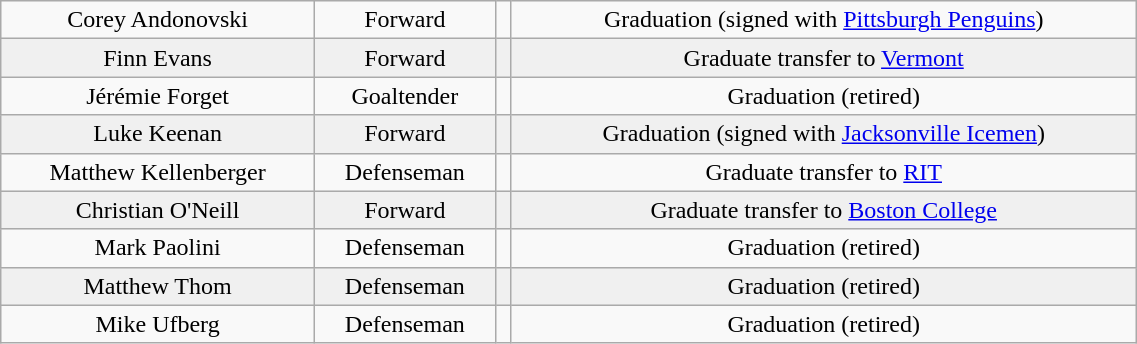<table class="wikitable" width="60%">
<tr align="center" bgcolor="">
<td>Corey Andonovski</td>
<td>Forward</td>
<td></td>
<td>Graduation (signed with <a href='#'>Pittsburgh Penguins</a>)</td>
</tr>
<tr align="center" bgcolor="f0f0f0">
<td>Finn Evans</td>
<td>Forward</td>
<td></td>
<td>Graduate transfer to <a href='#'>Vermont</a></td>
</tr>
<tr align="center" bgcolor="">
<td>Jérémie Forget</td>
<td>Goaltender</td>
<td></td>
<td>Graduation (retired)</td>
</tr>
<tr align="center" bgcolor="f0f0f0">
<td>Luke Keenan</td>
<td>Forward</td>
<td></td>
<td>Graduation (signed with <a href='#'>Jacksonville Icemen</a>)</td>
</tr>
<tr align="center" bgcolor="">
<td>Matthew Kellenberger</td>
<td>Defenseman</td>
<td></td>
<td>Graduate transfer to <a href='#'>RIT</a></td>
</tr>
<tr align="center" bgcolor="f0f0f0">
<td>Christian O'Neill</td>
<td>Forward</td>
<td></td>
<td>Graduate transfer to <a href='#'>Boston College</a></td>
</tr>
<tr align="center" bgcolor="">
<td>Mark Paolini</td>
<td>Defenseman</td>
<td></td>
<td>Graduation (retired)</td>
</tr>
<tr align="center" bgcolor="f0f0f0">
<td>Matthew Thom</td>
<td>Defenseman</td>
<td></td>
<td>Graduation (retired)</td>
</tr>
<tr align="center" bgcolor="">
<td>Mike Ufberg</td>
<td>Defenseman</td>
<td></td>
<td>Graduation (retired)</td>
</tr>
</table>
